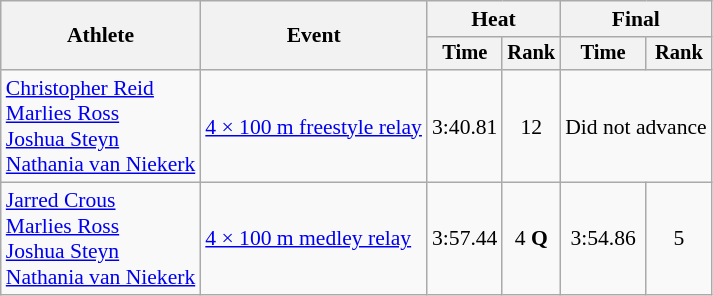<table class=wikitable style="font-size:90%">
<tr>
<th rowspan=2>Athlete</th>
<th rowspan=2>Event</th>
<th colspan="2">Heat</th>
<th colspan="2">Final</th>
</tr>
<tr style="font-size:95%">
<th>Time</th>
<th>Rank</th>
<th>Time</th>
<th>Rank</th>
</tr>
<tr align=center>
<td align=left><a href='#'>Christopher Reid</a><br><a href='#'>Marlies Ross</a><br><a href='#'>Joshua Steyn</a><br><a href='#'>Nathania van Niekerk</a></td>
<td align=left><a href='#'>4 × 100 m freestyle relay</a></td>
<td>3:40.81</td>
<td>12</td>
<td colspan=2>Did not advance</td>
</tr>
<tr align=center>
<td align=left><a href='#'>Jarred Crous</a><br><a href='#'>Marlies Ross</a><br><a href='#'>Joshua Steyn</a><br><a href='#'>Nathania van Niekerk</a></td>
<td align=left><a href='#'>4 × 100 m medley relay</a></td>
<td>3:57.44</td>
<td>4 <strong>Q</strong></td>
<td>3:54.86</td>
<td>5</td>
</tr>
</table>
